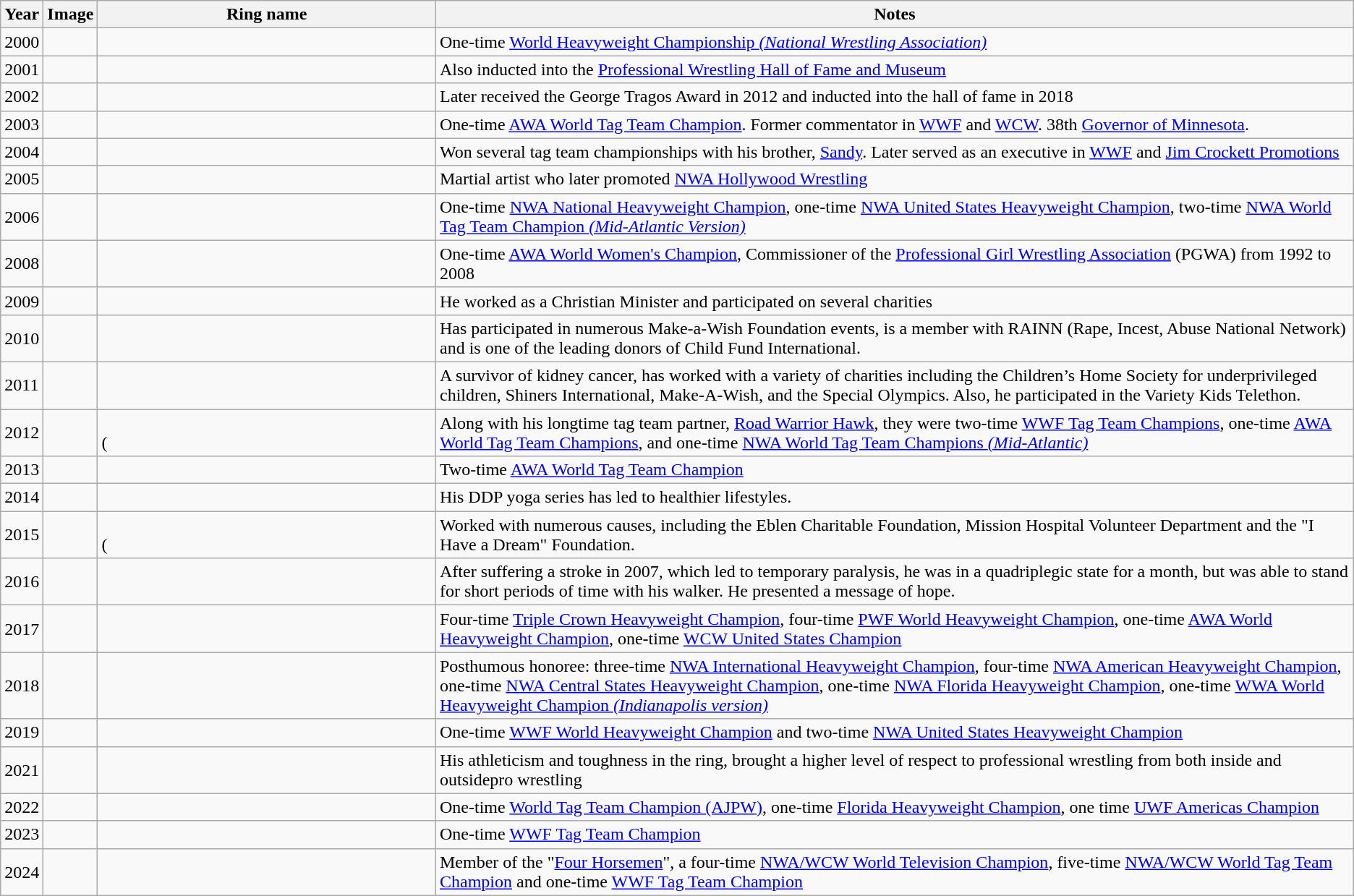<table class="wikitable sortable">
<tr>
<th style="width:1%;"><strong>Year</strong></th>
<th width="1%"><strong>Image</strong></th>
<th style="width:25%;"><strong>Ring name</strong><br></th>
<th class="unsortable"><strong>Notes</strong></th>
</tr>
<tr>
<td>2000</td>
<td></td>
<td></td>
<td>One-time <a href='#'>World Heavyweight Championship <em>(National Wrestling Association)</em></a></td>
</tr>
<tr>
<td>2001</td>
<td></td>
<td></td>
<td>Also inducted into the <a href='#'>Professional Wrestling Hall of Fame and Museum</a></td>
</tr>
<tr>
<td>2002</td>
<td></td>
<td><br></td>
<td>Later received the George Tragos Award in 2012 and inducted into the hall of fame in 2018</td>
</tr>
<tr>
<td>2003</td>
<td></td>
<td><br></td>
<td>One-time <a href='#'>AWA World Tag Team Champion</a>. Former commentator in <a href='#'>WWF</a> and <a href='#'>WCW</a>. 38th <a href='#'>Governor of Minnesota</a>.</td>
</tr>
<tr>
<td>2004</td>
<td></td>
<td></td>
<td>Won several tag team championships with his brother, <a href='#'>Sandy</a>. Later served as an executive in <a href='#'>WWF</a> and <a href='#'>Jim Crockett Promotions</a></td>
</tr>
<tr>
<td>2005</td>
<td></td>
<td></td>
<td>Martial artist who later promoted <a href='#'>NWA Hollywood Wrestling</a></td>
</tr>
<tr>
<td>2006</td>
<td></td>
<td><br></td>
<td>One-time <a href='#'>NWA National Heavyweight Champion</a>, one-time <a href='#'>NWA United States Heavyweight Champion</a>, two-time <a href='#'>NWA World Tag Team Champion <em>(Mid-Atlantic Version)</em></a></td>
</tr>
<tr>
<td>2008</td>
<td></td>
<td><br></td>
<td>One-time <a href='#'>AWA World Women's Champion</a>, Commissioner of the <a href='#'>Professional Girl Wrestling Association</a> (PGWA) from 1992 to 2008</td>
</tr>
<tr>
<td>2009</td>
<td></td>
<td><br></td>
<td>He worked as a Christian Minister and participated on several charities</td>
</tr>
<tr>
<td>2010</td>
<td></td>
<td></td>
<td>Has participated in numerous Make-a-Wish Foundation events, is a member with RAINN (Rape, Incest, Abuse National Network) and is one of the leading donors of Child Fund International.</td>
</tr>
<tr>
<td>2011</td>
<td></td>
<td></td>
<td>A survivor of kidney cancer, has worked with a variety of charities including the Children’s Home Society for underprivileged children, Shiners International, Make-A-Wish, and the Special Olympics. Also, he participated in the Variety Kids Telethon.</td>
</tr>
<tr>
<td>2012</td>
<td></td>
<td><br>(</td>
<td>Along with his longtime tag team partner, <a href='#'>Road Warrior Hawk</a>, they were two-time <a href='#'>WWF Tag Team Champions</a>, one-time <a href='#'>AWA World Tag Team Champions</a>, and one-time <a href='#'>NWA World Tag Team Champions <em>(Mid-Atlantic)</em></a></td>
</tr>
<tr>
<td>2013</td>
<td></td>
<td></td>
<td>Two-time <a href='#'>AWA World Tag Team Champion</a></td>
</tr>
<tr>
<td>2014</td>
<td></td>
<td></td>
<td>His DDP yoga series has led to healthier lifestyles.</td>
</tr>
<tr>
<td>2015</td>
<td></td>
<td><br>(</td>
<td>Worked with numerous causes, including the Eblen Charitable Foundation, Mission Hospital Volunteer Department and the "I Have a Dream" Foundation.</td>
</tr>
<tr>
<td>2016</td>
<td></td>
<td><br></td>
<td>After suffering a stroke in 2007, which led to temporary paralysis, he was in a quadriplegic state for a month, but was able to stand for short periods of time with his walker. He presented a message of hope.</td>
</tr>
<tr>
<td>2017</td>
<td></td>
<td></td>
<td>Four-time <a href='#'>Triple Crown Heavyweight Champion</a>, four-time <a href='#'>PWF World Heavyweight Champion</a>, one-time <a href='#'>AWA World Heavyweight Champion</a>, one-time <a href='#'>WCW United States Champion</a></td>
</tr>
<tr>
<td>2018</td>
<td></td>
<td><br></td>
<td>Posthumous honoree: three-time <a href='#'>NWA International Heavyweight Champion</a>, four-time <a href='#'>NWA American Heavyweight Champion</a>, one-time <a href='#'>NWA Central States Heavyweight Champion</a>, one-time <a href='#'>NWA Florida Heavyweight Champion</a>, one-time <a href='#'>WWA World Heavyweight Champion <em>(Indianapolis version)</em></a></td>
</tr>
<tr>
<td>2019</td>
<td></td>
<td><br></td>
<td>One-time <a href='#'>WWF World Heavyweight Champion</a> and two-time <a href='#'>NWA United States Heavyweight Champion</a></td>
</tr>
<tr>
<td>2021</td>
<td></td>
<td></td>
<td>His athleticism and toughness in the ring, brought a higher level of respect to professional wrestling from both inside and outsidepro wrestling</td>
</tr>
<tr>
<td>2022</td>
<td></td>
<td></td>
<td>One-time <a href='#'>World Tag Team Champion (AJPW)</a>, one-time <a href='#'>Florida Heavyweight Champion</a>, one time <a href='#'>UWF Americas Champion</a></td>
</tr>
<tr>
<td>2023</td>
<td></td>
<td><br></td>
<td>One-time <a href='#'>WWF Tag Team Champion</a></td>
</tr>
<tr>
<td>2024</td>
<td></td>
<td><br></td>
<td>Member of the "<a href='#'>Four Horsemen</a>", a four-time <a href='#'>NWA/WCW World Television Champion</a>, five-time <a href='#'>NWA/WCW World Tag Team Champion</a> and one-time <a href='#'>WWF Tag Team Champion</a></td>
</tr>
</table>
